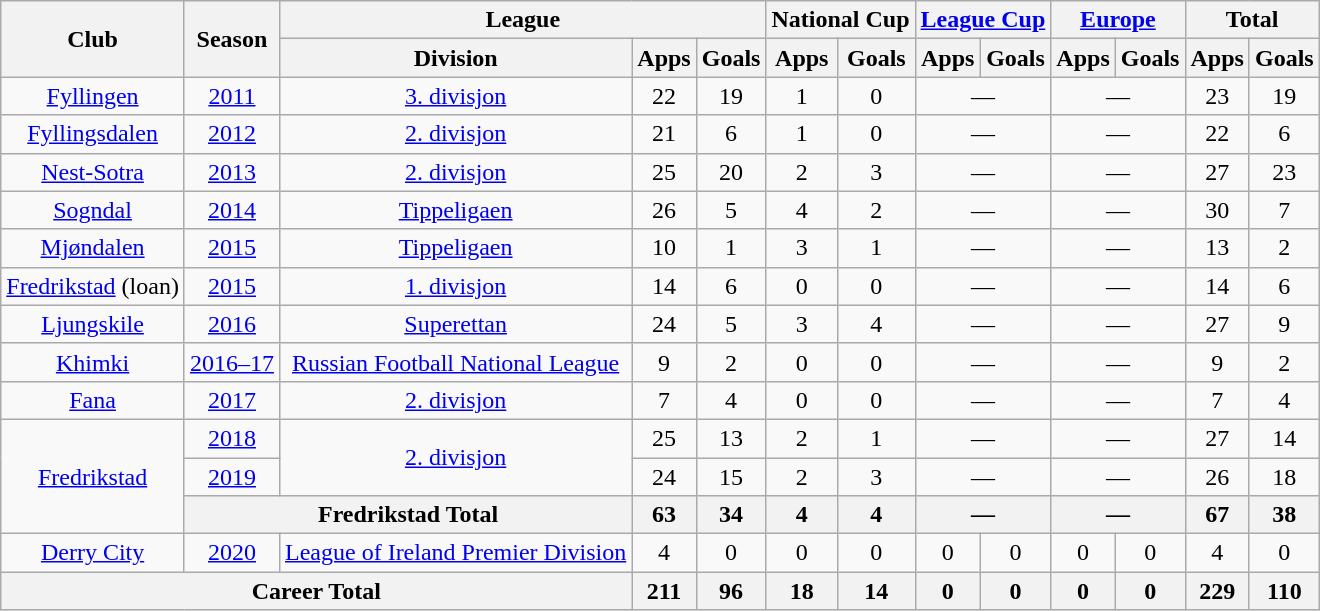<table class="wikitable" style="text-align:center">
<tr>
<th rowspan="2">Club</th>
<th rowspan="2">Season</th>
<th colspan="3">League</th>
<th colspan="2">National Cup</th>
<th colspan="2"><a href='#'>League Cup</a></th>
<th colspan="2"><a href='#'>Europe</a></th>
<th colspan="2">Total</th>
</tr>
<tr>
<th>Division</th>
<th>Apps</th>
<th>Goals</th>
<th>Apps</th>
<th>Goals</th>
<th>Apps</th>
<th>Goals</th>
<th>Apps</th>
<th>Goals</th>
<th>Apps</th>
<th>Goals</th>
</tr>
<tr>
<td><a href='#'>Fyllingen</a></td>
<td><a href='#'>2011</a></td>
<td><a href='#'>3. divisjon</a></td>
<td>22</td>
<td>19</td>
<td>1</td>
<td>0</td>
<td colspan="2">—</td>
<td colspan="2">—</td>
<td>23</td>
<td>19</td>
</tr>
<tr>
<td><a href='#'>Fyllingsdalen</a></td>
<td><a href='#'>2012</a></td>
<td><a href='#'>2. divisjon</a></td>
<td>21</td>
<td>6</td>
<td>1</td>
<td>0</td>
<td colspan="2">—</td>
<td colspan="2">—</td>
<td>22</td>
<td>6</td>
</tr>
<tr>
<td><a href='#'>Nest-Sotra</a></td>
<td><a href='#'>2013</a></td>
<td rowspan="1"><a href='#'>2. divisjon</a></td>
<td>25</td>
<td>20</td>
<td>2</td>
<td>3</td>
<td colspan="2">—</td>
<td colspan="2">—</td>
<td>27</td>
<td>23</td>
</tr>
<tr>
<td><a href='#'>Sogndal</a></td>
<td><a href='#'>2014</a></td>
<td><a href='#'>Tippeligaen</a></td>
<td>26</td>
<td>5</td>
<td>4</td>
<td>2</td>
<td colspan="2">—</td>
<td colspan="2">—</td>
<td>30</td>
<td>7</td>
</tr>
<tr>
<td><a href='#'>Mjøndalen</a></td>
<td><a href='#'>2015</a></td>
<td><a href='#'>Tippeligaen</a></td>
<td>10</td>
<td>1</td>
<td>3</td>
<td>1</td>
<td colspan="2">—</td>
<td colspan="2">—</td>
<td>13</td>
<td>2</td>
</tr>
<tr>
<td><a href='#'>Fredrikstad</a> (loan)</td>
<td><a href='#'>2015</a></td>
<td><a href='#'>1. divisjon</a></td>
<td>14</td>
<td>6</td>
<td>0</td>
<td>0</td>
<td colspan="2">—</td>
<td colspan="2">—</td>
<td>14</td>
<td>6</td>
</tr>
<tr>
<td><a href='#'>Ljungskile</a></td>
<td><a href='#'>2016</a></td>
<td><a href='#'>Superettan</a></td>
<td>24</td>
<td>5</td>
<td>3</td>
<td>4</td>
<td colspan="2">—</td>
<td colspan="2">—</td>
<td>27</td>
<td>9</td>
</tr>
<tr>
<td><a href='#'>Khimki</a></td>
<td><a href='#'>2016–17</a></td>
<td><a href='#'>Russian Football National League</a></td>
<td>9</td>
<td>2</td>
<td>0</td>
<td>0</td>
<td colspan="2">—</td>
<td colspan="2">—</td>
<td>9</td>
<td>2</td>
</tr>
<tr>
<td><a href='#'>Fana</a></td>
<td><a href='#'>2017</a></td>
<td><a href='#'>2. divisjon</a></td>
<td>7</td>
<td>4</td>
<td>0</td>
<td>0</td>
<td colspan="2">—</td>
<td colspan="2">—</td>
<td>7</td>
<td>4</td>
</tr>
<tr>
<td rowspan="3"><a href='#'>Fredrikstad</a></td>
<td><a href='#'>2018</a></td>
<td rowspan="2"><a href='#'>2. divisjon</a></td>
<td>25</td>
<td>13</td>
<td>2</td>
<td>1</td>
<td colspan="2">—</td>
<td colspan="2">—</td>
<td>27</td>
<td>14</td>
</tr>
<tr>
<td><a href='#'>2019</a></td>
<td>24</td>
<td>15</td>
<td>2</td>
<td>3</td>
<td colspan="2">—</td>
<td colspan="2">—</td>
<td>26</td>
<td>18</td>
</tr>
<tr>
<th colspan="2">Fredrikstad Total</th>
<th>63</th>
<th>34</th>
<th>4</th>
<th>4</th>
<th colspan="2">—</th>
<th colspan="2">—</th>
<th>67</th>
<th>38</th>
</tr>
<tr>
<td><a href='#'>Derry City</a></td>
<td><a href='#'>2020</a></td>
<td><a href='#'>League of Ireland Premier Division</a></td>
<td>4</td>
<td>0</td>
<td>0</td>
<td>0</td>
<td>0</td>
<td>0</td>
<td>0</td>
<td>0</td>
<td>4</td>
<td>0</td>
</tr>
<tr>
<th colspan="3">Career Total</th>
<th>211</th>
<th>96</th>
<th>18</th>
<th>14</th>
<th>0</th>
<th>0</th>
<th>0</th>
<th>0</th>
<th>229</th>
<th>110</th>
</tr>
</table>
